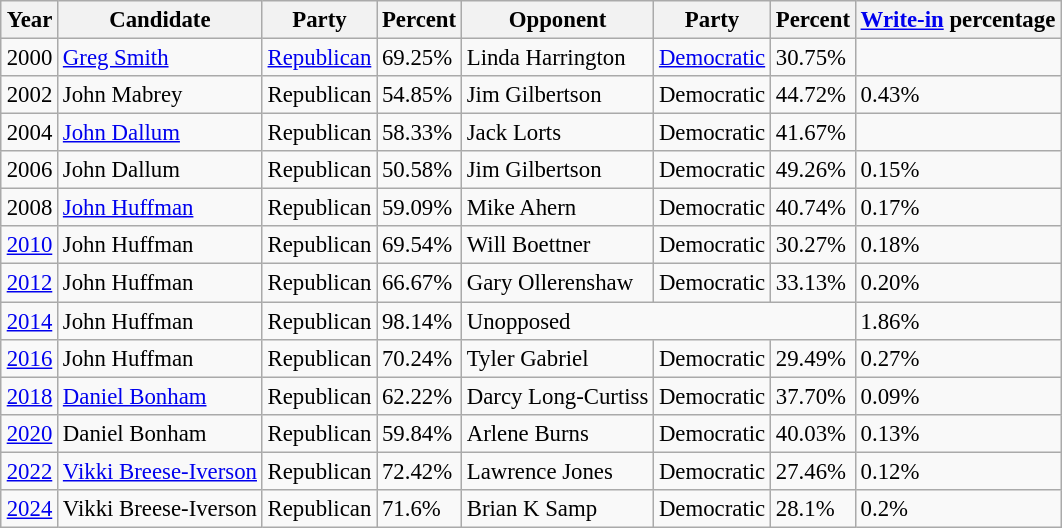<table class="wikitable sortable" style="margin:0.5em auto; font-size:95%;">
<tr>
<th>Year</th>
<th>Candidate</th>
<th>Party</th>
<th>Percent</th>
<th>Opponent</th>
<th>Party</th>
<th>Percent</th>
<th><a href='#'>Write-in</a> percentage</th>
</tr>
<tr>
<td>2000</td>
<td><a href='#'>Greg Smith</a></td>
<td><a href='#'>Republican</a></td>
<td>69.25%</td>
<td>Linda Harrington</td>
<td><a href='#'>Democratic</a></td>
<td>30.75%</td>
<td></td>
</tr>
<tr>
<td>2002</td>
<td>John Mabrey</td>
<td>Republican</td>
<td>54.85%</td>
<td>Jim Gilbertson</td>
<td>Democratic</td>
<td>44.72%</td>
<td>0.43%</td>
</tr>
<tr>
<td>2004</td>
<td><a href='#'>John Dallum</a></td>
<td>Republican</td>
<td>58.33%</td>
<td>Jack Lorts</td>
<td>Democratic</td>
<td>41.67%</td>
<td></td>
</tr>
<tr>
<td>2006</td>
<td>John Dallum</td>
<td>Republican</td>
<td>50.58%</td>
<td>Jim Gilbertson</td>
<td>Democratic</td>
<td>49.26%</td>
<td>0.15%</td>
</tr>
<tr>
<td>2008</td>
<td><a href='#'>John Huffman</a></td>
<td>Republican</td>
<td>59.09%</td>
<td>Mike Ahern</td>
<td>Democratic</td>
<td>40.74%</td>
<td>0.17%</td>
</tr>
<tr>
<td><a href='#'>2010</a></td>
<td>John Huffman</td>
<td>Republican</td>
<td>69.54%</td>
<td>Will Boettner</td>
<td>Democratic</td>
<td>30.27%</td>
<td>0.18%</td>
</tr>
<tr>
<td><a href='#'>2012</a></td>
<td>John Huffman</td>
<td>Republican</td>
<td>66.67%</td>
<td>Gary Ollerenshaw</td>
<td>Democratic</td>
<td>33.13%</td>
<td>0.20%</td>
</tr>
<tr>
<td><a href='#'>2014</a></td>
<td>John Huffman</td>
<td>Republican</td>
<td>98.14%</td>
<td colspan="3">Unopposed</td>
<td>1.86%</td>
</tr>
<tr>
<td><a href='#'>2016</a></td>
<td>John Huffman</td>
<td>Republican</td>
<td>70.24%</td>
<td>Tyler Gabriel</td>
<td>Democratic</td>
<td>29.49%</td>
<td>0.27%</td>
</tr>
<tr>
<td><a href='#'>2018</a></td>
<td><a href='#'>Daniel Bonham</a></td>
<td>Republican</td>
<td>62.22%</td>
<td>Darcy Long-Curtiss</td>
<td>Democratic</td>
<td>37.70%</td>
<td>0.09%</td>
</tr>
<tr>
<td><a href='#'>2020</a></td>
<td>Daniel Bonham</td>
<td>Republican</td>
<td>59.84%</td>
<td>Arlene Burns</td>
<td>Democratic</td>
<td>40.03%</td>
<td>0.13%</td>
</tr>
<tr>
<td><a href='#'>2022</a></td>
<td><a href='#'>Vikki Breese-Iverson</a></td>
<td>Republican</td>
<td>72.42%</td>
<td>Lawrence Jones</td>
<td>Democratic</td>
<td>27.46%</td>
<td>0.12%</td>
</tr>
<tr>
<td><a href='#'>2024</a></td>
<td>Vikki Breese-Iverson</td>
<td>Republican</td>
<td>71.6%</td>
<td>Brian K Samp</td>
<td>Democratic</td>
<td>28.1%</td>
<td>0.2%</td>
</tr>
</table>
